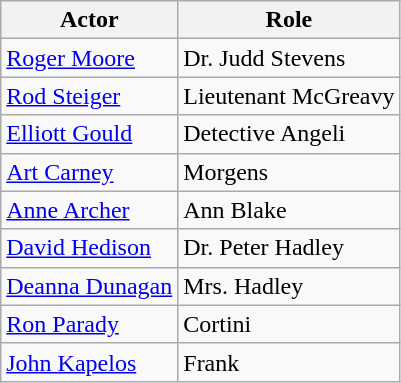<table class="wikitable">
<tr>
<th>Actor</th>
<th>Role</th>
</tr>
<tr>
<td><a href='#'>Roger Moore</a></td>
<td>Dr. Judd Stevens</td>
</tr>
<tr>
<td><a href='#'>Rod Steiger</a></td>
<td>Lieutenant McGreavy</td>
</tr>
<tr>
<td><a href='#'>Elliott Gould</a></td>
<td>Detective Angeli</td>
</tr>
<tr>
<td><a href='#'>Art Carney</a></td>
<td>Morgens</td>
</tr>
<tr>
<td><a href='#'>Anne Archer</a></td>
<td>Ann Blake</td>
</tr>
<tr>
<td><a href='#'>David Hedison</a></td>
<td>Dr. Peter Hadley</td>
</tr>
<tr>
<td><a href='#'>Deanna Dunagan</a></td>
<td>Mrs. Hadley</td>
</tr>
<tr>
<td><a href='#'>Ron Parady</a></td>
<td>Cortini</td>
</tr>
<tr>
<td><a href='#'>John Kapelos</a></td>
<td>Frank</td>
</tr>
</table>
